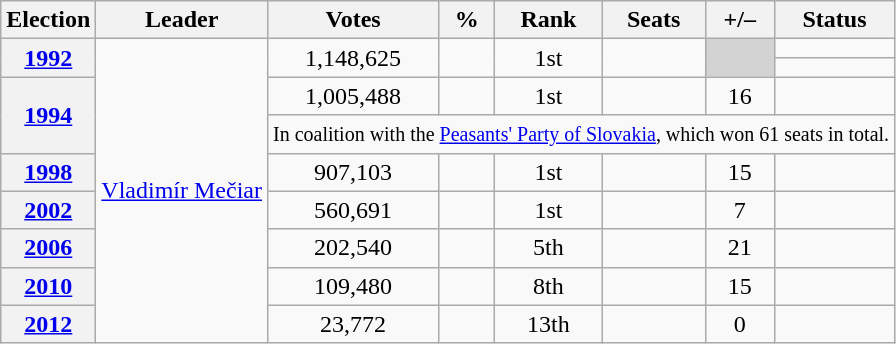<table class="wikitable" style="text-align:center">
<tr>
<th>Election</th>
<th>Leader</th>
<th>Votes</th>
<th>%</th>
<th>Rank</th>
<th>Seats</th>
<th>+/–</th>
<th>Status</th>
</tr>
<tr>
<th rowspan="2"><a href='#'>1992</a></th>
<td rowspan="9"><a href='#'>Vladimír Mečiar</a></td>
<td rowspan="2">1,148,625</td>
<td rowspan="2"></td>
<td rowspan="2">1st</td>
<td rowspan="2"></td>
<td rowspan="2" bgcolor="lightgrey"></td>
<td></td>
</tr>
<tr>
<td></td>
</tr>
<tr>
<th rowspan="2"><a href='#'>1994</a></th>
<td>1,005,488</td>
<td></td>
<td>1st</td>
<td></td>
<td> 16</td>
<td></td>
</tr>
<tr>
<td colspan="6" align="left"><small>In coalition with the <a href='#'>Peasants' Party of Slovakia</a>, which won 61 seats in total.</small></td>
</tr>
<tr>
<th><a href='#'>1998</a></th>
<td>907,103</td>
<td></td>
<td>1st</td>
<td></td>
<td> 15</td>
<td></td>
</tr>
<tr>
<th><a href='#'>2002</a></th>
<td>560,691</td>
<td></td>
<td>1st</td>
<td></td>
<td> 7</td>
<td></td>
</tr>
<tr>
<th><a href='#'>2006</a></th>
<td>202,540</td>
<td></td>
<td>5th</td>
<td></td>
<td> 21</td>
<td></td>
</tr>
<tr>
<th><a href='#'>2010</a></th>
<td>109,480</td>
<td></td>
<td>8th</td>
<td></td>
<td> 15</td>
<td></td>
</tr>
<tr>
<th><a href='#'>2012</a></th>
<td>23,772</td>
<td></td>
<td>13th</td>
<td></td>
<td> 0</td>
<td></td>
</tr>
</table>
